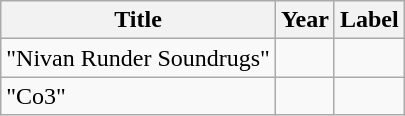<table class="wikitable">
<tr>
<th>Title</th>
<th>Year</th>
<th>Label</th>
</tr>
<tr>
<td>"Nivan Runder Soundrugs"</td>
<td></td>
<td></td>
</tr>
<tr>
<td>"Co3"</td>
<td></td>
<td></td>
</tr>
</table>
